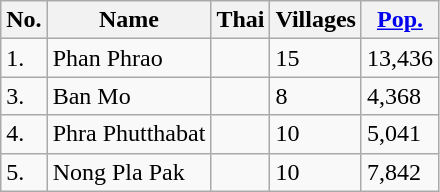<table class="wikitable sortable">
<tr>
<th>No.</th>
<th>Name</th>
<th>Thai</th>
<th>Villages</th>
<th><a href='#'>Pop.</a></th>
</tr>
<tr>
<td>1.</td>
<td>Phan Phrao</td>
<td></td>
<td>15</td>
<td>13,436</td>
</tr>
<tr>
<td>3.</td>
<td>Ban Mo</td>
<td></td>
<td>8</td>
<td>4,368</td>
</tr>
<tr>
<td>4.</td>
<td>Phra Phutthabat</td>
<td></td>
<td>10</td>
<td>5,041</td>
</tr>
<tr>
<td>5.</td>
<td>Nong Pla Pak</td>
<td></td>
<td>10</td>
<td>7,842</td>
</tr>
</table>
